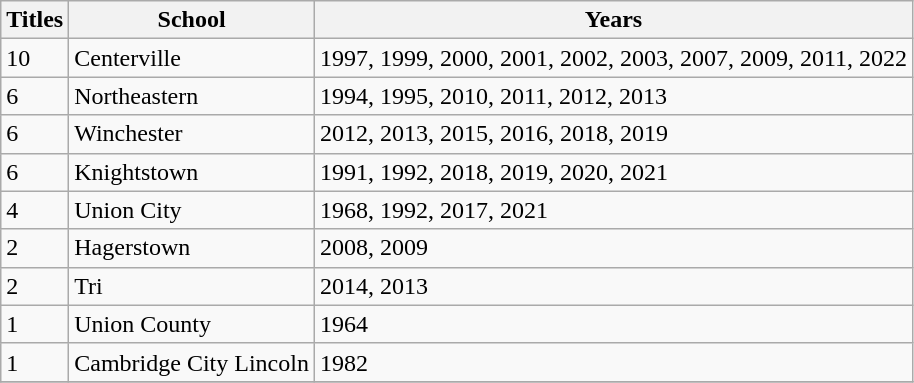<table class="wikitable">
<tr>
<th>Titles</th>
<th>School</th>
<th>Years</th>
</tr>
<tr>
<td>10</td>
<td>Centerville</td>
<td>1997, 1999, 2000, 2001, 2002, 2003, 2007, 2009, 2011, 2022</td>
</tr>
<tr>
<td>6</td>
<td>Northeastern</td>
<td>1994, 1995, 2010, 2011, 2012, 2013</td>
</tr>
<tr>
<td>6</td>
<td>Winchester</td>
<td>2012, 2013, 2015, 2016, 2018, 2019</td>
</tr>
<tr>
<td>6</td>
<td>Knightstown</td>
<td>1991, 1992, 2018, 2019, 2020, 2021</td>
</tr>
<tr>
<td>4</td>
<td>Union City</td>
<td>1968, 1992, 2017, 2021</td>
</tr>
<tr>
<td>2</td>
<td>Hagerstown</td>
<td>2008, 2009</td>
</tr>
<tr>
<td>2</td>
<td>Tri</td>
<td>2014, 2013</td>
</tr>
<tr>
<td>1</td>
<td>Union County</td>
<td>1964</td>
</tr>
<tr>
<td>1</td>
<td>Cambridge City Lincoln</td>
<td>1982</td>
</tr>
<tr>
</tr>
</table>
